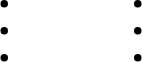<table>
<tr>
<td valign="top" width=33%><br><ul><li></li><li></li><li></li></ul></td>
<td valign="top" width=33%></td>
<td valign="top" width=33%><br><ul><li></li><li></li><li></li></ul></td>
</tr>
</table>
